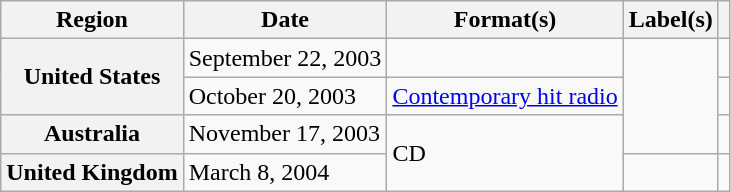<table class="wikitable plainrowheaders">
<tr>
<th scope="col">Region</th>
<th scope="col">Date</th>
<th scope="col">Format(s)</th>
<th scope="col">Label(s)</th>
<th scope="col"></th>
</tr>
<tr>
<th scope="row" rowspan="2">United States</th>
<td>September 22, 2003</td>
<td></td>
<td rowspan="3"></td>
<td></td>
</tr>
<tr>
<td>October 20, 2003</td>
<td><a href='#'>Contemporary hit radio</a></td>
<td></td>
</tr>
<tr>
<th scope="row">Australia</th>
<td>November 17, 2003</td>
<td rowspan="2">CD</td>
<td></td>
</tr>
<tr>
<th scope="row">United Kingdom</th>
<td>March 8, 2004</td>
<td></td>
<td></td>
</tr>
</table>
